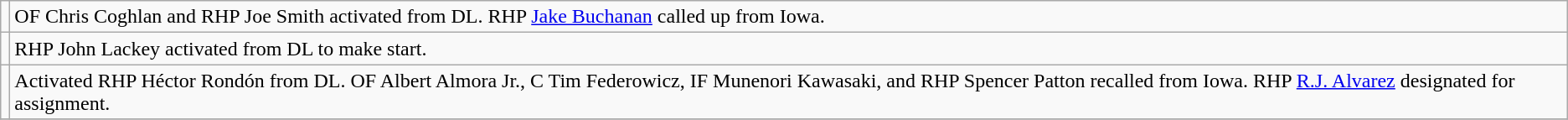<table class="wikitable">
<tr>
<td></td>
<td>OF Chris Coghlan and RHP Joe Smith activated from DL. RHP <a href='#'>Jake Buchanan</a> called up from Iowa.</td>
</tr>
<tr>
<td></td>
<td>RHP John Lackey activated from DL to make start.</td>
</tr>
<tr>
<td></td>
<td>Activated RHP Héctor Rondón from DL. OF Albert Almora Jr., C Tim Federowicz, IF Munenori Kawasaki, and RHP Spencer Patton recalled from Iowa. RHP <a href='#'>R.J. Alvarez</a> designated for assignment.</td>
</tr>
<tr>
</tr>
</table>
